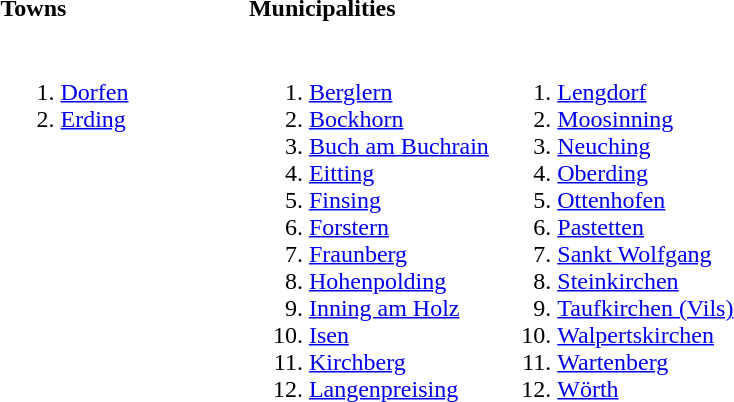<table>
<tr>
<th align=left width=33%>Towns</th>
<th align=left width=33%>Municipalities</th>
<th align=left width=33%></th>
</tr>
<tr valign=top>
<td><br><ol><li><a href='#'>Dorfen</a></li><li><a href='#'>Erding</a></li></ol></td>
<td><br><ol><li><a href='#'>Berglern</a></li><li><a href='#'>Bockhorn</a></li><li><a href='#'>Buch am Buchrain</a></li><li><a href='#'>Eitting</a></li><li><a href='#'>Finsing</a></li><li><a href='#'>Forstern</a></li><li><a href='#'>Fraunberg</a></li><li><a href='#'>Hohenpolding</a></li><li><a href='#'>Inning am Holz</a></li><li><a href='#'>Isen</a></li><li><a href='#'>Kirchberg</a></li><li><a href='#'>Langenpreising</a></li></ol></td>
<td><br><ol>
<li> <a href='#'>Lengdorf</a>
<li> <a href='#'>Moosinning</a>
<li> <a href='#'>Neuching</a>
<li> <a href='#'>Oberding</a>
<li> <a href='#'>Ottenhofen</a>
<li> <a href='#'>Pastetten</a>
<li> <a href='#'>Sankt Wolfgang</a>
<li> <a href='#'>Steinkirchen</a>
<li> <a href='#'>Taufkirchen (Vils)</a>
<li> <a href='#'>Walpertskirchen</a>
<li> <a href='#'>Wartenberg</a>
<li> <a href='#'>Wörth</a>
</ol></td>
</tr>
</table>
